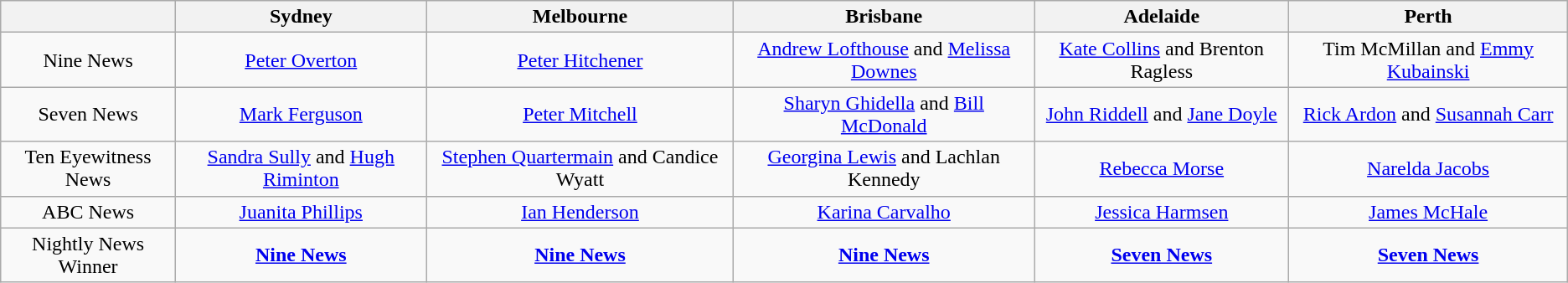<table class="wikitable">
<tr>
<th></th>
<th>Sydney</th>
<th>Melbourne</th>
<th>Brisbane</th>
<th>Adelaide</th>
<th>Perth</th>
</tr>
<tr style="text-align:center">
<td>Nine News</td>
<td><a href='#'>Peter Overton</a></td>
<td><a href='#'>Peter Hitchener</a></td>
<td><a href='#'>Andrew Lofthouse</a> and <a href='#'>Melissa Downes</a></td>
<td><a href='#'>Kate Collins</a> and Brenton Ragless</td>
<td>Tim McMillan and <a href='#'>Emmy Kubainski</a></td>
</tr>
<tr style="text-align:center">
<td>Seven News</td>
<td><a href='#'>Mark Ferguson</a></td>
<td><a href='#'>Peter Mitchell</a></td>
<td><a href='#'>Sharyn Ghidella</a> and <a href='#'>Bill McDonald</a></td>
<td><a href='#'>John Riddell</a> and <a href='#'>Jane Doyle</a></td>
<td><a href='#'>Rick Ardon</a> and <a href='#'>Susannah Carr</a></td>
</tr>
<tr style="text-align:center">
<td>Ten Eyewitness News</td>
<td><a href='#'>Sandra Sully</a> and <a href='#'>Hugh Riminton</a></td>
<td><a href='#'>Stephen Quartermain</a> and Candice Wyatt</td>
<td><a href='#'>Georgina Lewis</a> and Lachlan Kennedy<br></td>
<td><a href='#'>Rebecca Morse</a></td>
<td><a href='#'>Narelda Jacobs</a></td>
</tr>
<tr style="text-align:center">
<td>ABC News</td>
<td><a href='#'>Juanita Phillips</a></td>
<td><a href='#'>Ian Henderson</a></td>
<td><a href='#'>Karina Carvalho</a></td>
<td><a href='#'>Jessica Harmsen</a></td>
<td><a href='#'>James McHale</a></td>
</tr>
<tr style="text-align:center">
<td>Nightly News Winner</td>
<td><strong><a href='#'>Nine News</a></strong></td>
<td><strong><a href='#'>Nine News</a></strong></td>
<td><strong><a href='#'>Nine News</a></strong></td>
<td><strong><a href='#'>Seven News</a></strong></td>
<td><strong><a href='#'>Seven News</a></strong></td>
</tr>
</table>
